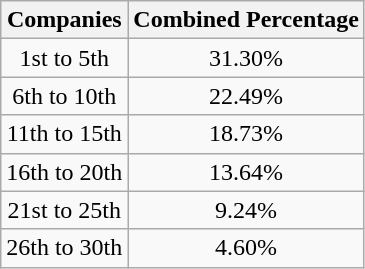<table class="wikitable" style="text-align: center;">
<tr>
<th>Companies</th>
<th>Combined Percentage</th>
</tr>
<tr>
<td>1st to 5th</td>
<td>31.30%</td>
</tr>
<tr>
<td>6th to 10th</td>
<td>22.49%</td>
</tr>
<tr>
<td>11th to 15th</td>
<td>18.73%</td>
</tr>
<tr>
<td>16th to 20th</td>
<td>13.64%</td>
</tr>
<tr>
<td>21st to 25th</td>
<td>9.24%</td>
</tr>
<tr>
<td>26th to 30th</td>
<td>4.60%</td>
</tr>
</table>
